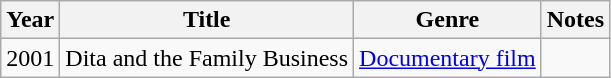<table class="wikitable sortable">
<tr>
<th>Year</th>
<th>Title</th>
<th>Genre</th>
<th class="unsortable">Notes</th>
</tr>
<tr>
<td>2001</td>
<td>Dita and the Family Business</td>
<td><a href='#'>Documentary film</a></td>
<td></td>
</tr>
</table>
